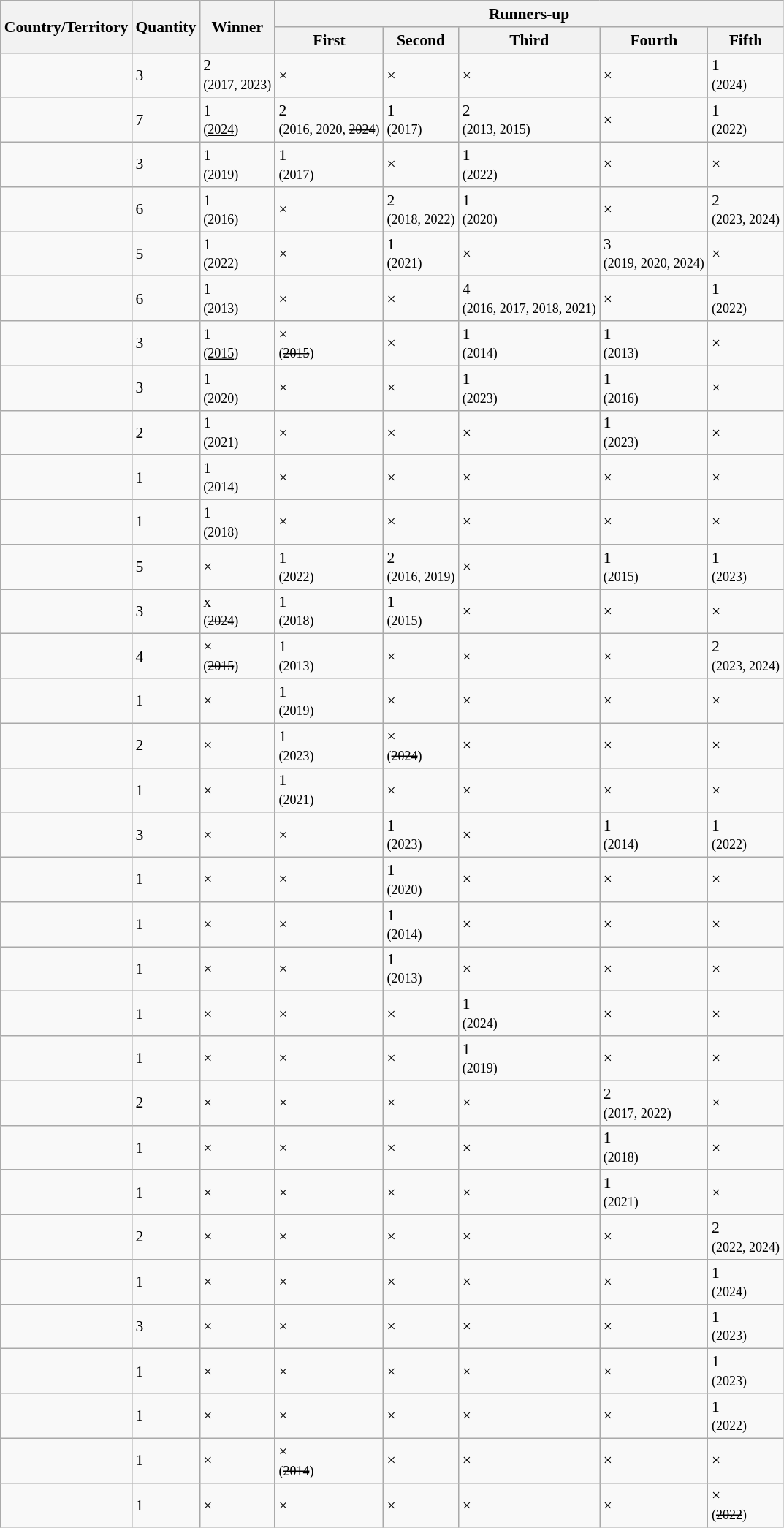<table class="wikitable defaultcenter" style="font-size:90%;">
<tr>
<th rowspan=2>Country/Territory</th>
<th rowspan=2>Quantity</th>
<th rowspan=2>Winner</th>
<th colspan=5>Runners-up</th>
</tr>
<tr>
<th>First</th>
<th>Second</th>
<th>Third</th>
<th>Fourth</th>
<th>Fifth</th>
</tr>
<tr>
<td></td>
<td>3</td>
<td>2<br><small>(2017, 2023)</small></td>
<td>×</td>
<td>×</td>
<td>×</td>
<td>×</td>
<td>1<br><small>(2024)</small></td>
</tr>
<tr>
<td></td>
<td>7</td>
<td>1<br><small>(<u>2024</u>)</small></td>
<td>2<br><small>(2016, 2020, <s>2024</s>)</small></td>
<td>1<br><small>(2017)</small></td>
<td>2<br><small>(2013, 2015)</small></td>
<td>×</td>
<td>1<br><small>(2022)</small></td>
</tr>
<tr>
<td></td>
<td>3</td>
<td>1<br><small>(2019)</small></td>
<td>1<br><small>(2017)</small></td>
<td>×</td>
<td>1<br><small>(2022)</small></td>
<td>×</td>
<td>×</td>
</tr>
<tr>
<td></td>
<td>6</td>
<td>1<br><small>(2016)</small></td>
<td>×</td>
<td>2<br><small>(2018, 2022)</small></td>
<td>1<br><small>(2020)</small></td>
<td>×</td>
<td>2<br><small>(2023, 2024)</small></td>
</tr>
<tr>
<td></td>
<td>5</td>
<td>1<br><small>(2022)</small></td>
<td>×</td>
<td>1<br><small>(2021)</small></td>
<td>×</td>
<td>3<br><small>(2019, 2020, 2024)</small></td>
<td>×</td>
</tr>
<tr>
<td></td>
<td>6</td>
<td>1<br><small>(2013)</small></td>
<td>×</td>
<td>×</td>
<td>4<br><small>(2016, 2017, 2018, 2021)</small></td>
<td>×</td>
<td>1<br><small>(2022)</small></td>
</tr>
<tr>
<td></td>
<td>3</td>
<td>1<br><small>(<u>2015</u>)</small></td>
<td>×<br><small>(<s>2015</s>)</small></td>
<td>×</td>
<td>1<br><small>(2014)</small></td>
<td>1<br><small>(2013)</small></td>
<td>×</td>
</tr>
<tr>
<td></td>
<td>3</td>
<td>1<br><small>(2020)</small></td>
<td>×</td>
<td>×</td>
<td>1<br><small>(2023)</small></td>
<td>1<br><small>(2016)</small></td>
<td>×</td>
</tr>
<tr>
<td></td>
<td>2</td>
<td>1<br><small>(2021)</small></td>
<td>×</td>
<td>×</td>
<td>×</td>
<td>1<br><small>(2023)</small></td>
<td>×</td>
</tr>
<tr>
<td></td>
<td>1</td>
<td>1<br><small>(2014)</small></td>
<td>×</td>
<td>×</td>
<td>×</td>
<td>×</td>
<td>×</td>
</tr>
<tr>
<td></td>
<td>1</td>
<td>1<br><small>(2018)</small></td>
<td>×</td>
<td>×</td>
<td>×</td>
<td>×</td>
<td>×</td>
</tr>
<tr>
<td></td>
<td>5</td>
<td>×</td>
<td>1<br><small>(2022)</small></td>
<td>2<br><small>(2016, 2019)</small></td>
<td>×</td>
<td>1<br><small>(2015)</small></td>
<td>1<br><small>(2023)</small></td>
</tr>
<tr>
<td></td>
<td>3</td>
<td>x<br><small>(<s>2024</s>)</small></td>
<td>1<br><small>(2018)</small></td>
<td>1<br><small>(2015)</small></td>
<td>×</td>
<td>×</td>
<td>×</td>
</tr>
<tr>
<td></td>
<td>4</td>
<td>×<br><small>(<s>2015</s>)</small></td>
<td>1<br><small>(2013)</small></td>
<td>×</td>
<td>×</td>
<td>×</td>
<td>2<br><small>(2023, 2024)</small></td>
</tr>
<tr>
<td></td>
<td>1</td>
<td>×</td>
<td>1<br><small>(2019)</small></td>
<td>×</td>
<td>×</td>
<td>×</td>
<td>×</td>
</tr>
<tr>
<td></td>
<td>2</td>
<td>×</td>
<td>1<br><small>(2023)</small></td>
<td>×<br><small>(<s>2024</s>)</small></td>
<td>×</td>
<td>×</td>
<td>×</td>
</tr>
<tr>
<td></td>
<td>1</td>
<td>×</td>
<td>1<br><small>(2021)</small></td>
<td>×</td>
<td>×</td>
<td>×</td>
<td>×</td>
</tr>
<tr>
<td></td>
<td>3</td>
<td>×</td>
<td>×</td>
<td>1<br><small>(2023)</small></td>
<td>×</td>
<td>1<br><small>(2014)</small></td>
<td>1<br><small>(2022)</small></td>
</tr>
<tr>
<td></td>
<td>1</td>
<td>×</td>
<td>×</td>
<td>1<br><small>(2020)</small></td>
<td>×</td>
<td>×</td>
<td>×</td>
</tr>
<tr>
<td></td>
<td>1</td>
<td>×</td>
<td>×</td>
<td>1<br><small>(2014)</small></td>
<td>×</td>
<td>×</td>
<td>×</td>
</tr>
<tr>
<td></td>
<td>1</td>
<td>×</td>
<td>×</td>
<td>1<br><small>(2013)</small></td>
<td>×</td>
<td>×</td>
<td>×</td>
</tr>
<tr>
<td></td>
<td>1</td>
<td>×</td>
<td>×</td>
<td>×</td>
<td>1<br><small>(2024)</small></td>
<td>×</td>
<td>×</td>
</tr>
<tr>
<td></td>
<td>1</td>
<td>×</td>
<td>×</td>
<td>×</td>
<td>1<br><small>(2019)</small></td>
<td>×</td>
<td>×</td>
</tr>
<tr>
<td></td>
<td>2</td>
<td>×</td>
<td>×</td>
<td>×</td>
<td>×</td>
<td>2<br><small>(2017, 2022)</small></td>
<td>×</td>
</tr>
<tr>
<td></td>
<td>1</td>
<td>×</td>
<td>×</td>
<td>×</td>
<td>×</td>
<td>1<br><small>(2018)</small></td>
<td>×</td>
</tr>
<tr>
<td></td>
<td>1</td>
<td>×</td>
<td>×</td>
<td>×</td>
<td>×</td>
<td>1<br><small>(2021)</small></td>
<td>×</td>
</tr>
<tr>
<td></td>
<td>2</td>
<td>×</td>
<td>×</td>
<td>×</td>
<td>×</td>
<td>×</td>
<td>2<br><small>(2022, 2024)</small></td>
</tr>
<tr>
<td></td>
<td>1</td>
<td>×</td>
<td>×</td>
<td>×</td>
<td>×</td>
<td>×</td>
<td>1<br><small>(2024)</small></td>
</tr>
<tr>
<td></td>
<td>3</td>
<td>×</td>
<td>×</td>
<td>×</td>
<td>×</td>
<td>×</td>
<td>1<br><small>(2023)</small></td>
</tr>
<tr>
<td></td>
<td>1</td>
<td>×</td>
<td>×</td>
<td>×</td>
<td>×</td>
<td>×</td>
<td>1<br><small>(2023)</small></td>
</tr>
<tr>
<td></td>
<td>1</td>
<td>×</td>
<td>×</td>
<td>×</td>
<td>×</td>
<td>×</td>
<td>1<br><small>(2022)</small></td>
</tr>
<tr>
<td><strong></strong></td>
<td>1</td>
<td>×</td>
<td>×<br><small>(<s>2014</s>)</small></td>
<td>×</td>
<td>×</td>
<td>×</td>
<td>×</td>
</tr>
<tr>
<td><strong></strong></td>
<td>1</td>
<td>×</td>
<td>×</td>
<td>×</td>
<td>×</td>
<td>×</td>
<td>×<br><small>(<s>2022</s>)</small></td>
</tr>
</table>
